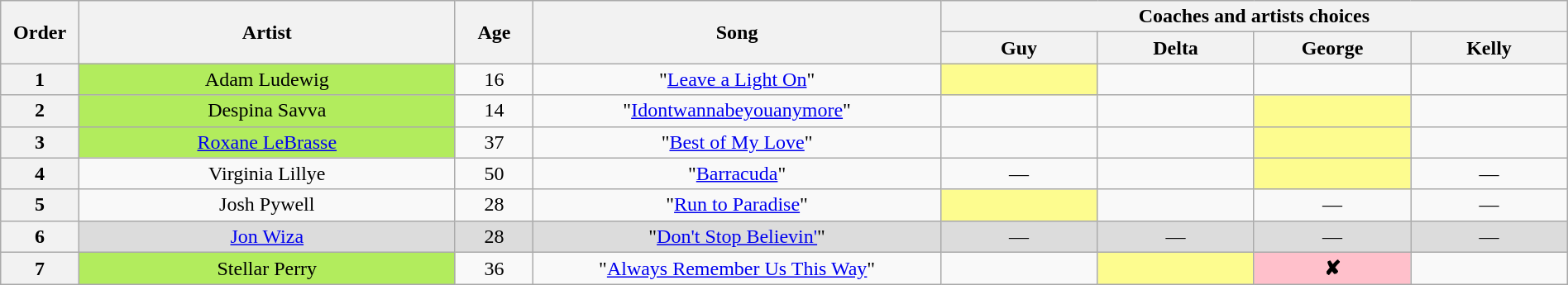<table class="wikitable" style="text-align:center; width:100%;">
<tr>
<th scope="col" rowspan="2" style="width:05%;">Order</th>
<th scope="col" rowspan="2" style="width:24%;">Artist</th>
<th scope="col" rowspan="2" style="width:05%;">Age</th>
<th scope="col" rowspan="2" style="width:26%;">Song</th>
<th colspan="4" style="width:40%;">Coaches and artists choices</th>
</tr>
<tr>
<th style="width:10%;">Guy</th>
<th style="width:10%;">Delta</th>
<th style="width:10%;">George</th>
<th style="width:10%;">Kelly</th>
</tr>
<tr>
<th>1</th>
<td style="background-color:#B2EC5D;">Adam Ludewig</td>
<td>16</td>
<td>"<a href='#'>Leave a Light On</a>"</td>
<td style="background-color:#FDFC8F;"> <strong></strong> </td>
<td> <strong></strong> </td>
<td> <strong></strong> </td>
<td> <strong></strong> </td>
</tr>
<tr>
<th>2</th>
<td style="background-color:#B2EC5D;">Despina Savva</td>
<td>14</td>
<td>"<a href='#'>Idontwannabeyouanymore</a>"</td>
<td> <strong></strong> </td>
<td> <strong></strong> </td>
<td Style="background-color:#FDFC8F;"> <strong></strong> </td>
<td> <strong></strong> </td>
</tr>
<tr>
<th>3</th>
<td style="background-color:#B2EC5D;"><a href='#'>Roxane LeBrasse</a></td>
<td>37</td>
<td>"<a href='#'>Best of My Love</a>"</td>
<td> <strong></strong> </td>
<td> <strong></strong> </td>
<td style="background-color:#FDFC8F;"> <strong></strong> </td>
<td> <strong></strong> </td>
</tr>
<tr>
<th>4</th>
<td>Virginia Lillye</td>
<td>50</td>
<td>"<a href='#'>Barracuda</a>"</td>
<td>—</td>
<td> <strong></strong> </td>
<td style="background-color:#FDFC8F;"> <strong></strong> </td>
<td>—</td>
</tr>
<tr>
<th>5</th>
<td>Josh Pywell</td>
<td>28</td>
<td>"<a href='#'>Run to Paradise</a>"</td>
<td style="background-color:#FDFC8F;"> <strong></strong> </td>
<td> <strong></strong> </td>
<td>—</td>
<td>—</td>
</tr>
<tr>
<th>6</th>
<td style="background-color:#DCDCDC;"><a href='#'>Jon Wiza</a> </td>
<td style="background-color:#DCDCDC;">28</td>
<td style="background-color:#DCDCDC;">"<a href='#'>Don't Stop Believin'</a>"</td>
<td style="background-color:#DCDCDC;">—</td>
<td style="background-color:#DCDCDC;">—</td>
<td style="background-color:#DCDCDC;">—</td>
<td style="background-color:#DCDCDC;">—</td>
</tr>
<tr>
<th>7</th>
<td style="background-color:#B2EC5D;">Stellar Perry</td>
<td>36</td>
<td>"<a href='#'>Always Remember Us This Way</a>"</td>
<td> <strong></strong> </td>
<td style="background-color:#FDFC8F;"> <strong></strong> </td>
<td style="background:pink;"><strong>✘</strong></td>
<td> <strong></strong> </td>
</tr>
</table>
